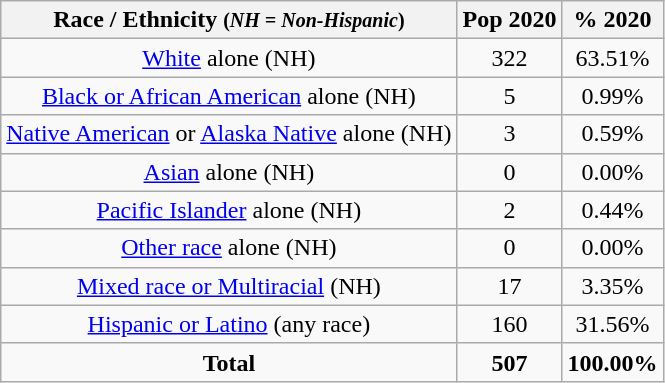<table class="wikitable" style="text-align:center;">
<tr>
<th>Race / Ethnicity <small>(<em>NH = Non-Hispanic</em>)</small></th>
<th>Pop 2020</th>
<th>% 2020</th>
</tr>
<tr>
<td><a href='#'>White</a> alone (NH)</td>
<td>322</td>
<td>63.51%</td>
</tr>
<tr>
<td><a href='#'>Black or African American</a> alone (NH)</td>
<td>5</td>
<td>0.99%</td>
</tr>
<tr>
<td><a href='#'>Native American</a> or <a href='#'>Alaska Native</a> alone (NH)</td>
<td>3</td>
<td>0.59%</td>
</tr>
<tr>
<td><a href='#'>Asian</a> alone (NH)</td>
<td>0</td>
<td>0.00%</td>
</tr>
<tr>
<td><a href='#'>Pacific Islander</a> alone (NH)</td>
<td>2</td>
<td>0.44%</td>
</tr>
<tr>
<td><a href='#'>Other race</a> alone (NH)</td>
<td>0</td>
<td>0.00%</td>
</tr>
<tr>
<td><a href='#'>Mixed race or Multiracial</a> (NH)</td>
<td>17</td>
<td>3.35%</td>
</tr>
<tr>
<td><a href='#'>Hispanic or Latino</a> (any race)</td>
<td>160</td>
<td>31.56%</td>
</tr>
<tr>
<td><strong>Total</strong></td>
<td><strong>507</strong></td>
<td><strong>100.00%</strong></td>
</tr>
</table>
